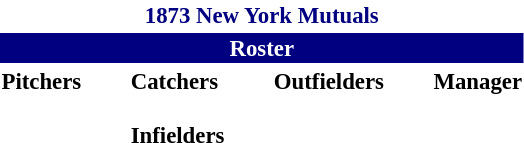<table class="toccolours" style="font-size: 95%;">
<tr>
<th colspan="10" style="background-color: white; color: navy; text-align: center;">1873 New York Mutuals</th>
</tr>
<tr>
<td colspan="10" style="background-color: navy; color: white; text-align: center;"><strong>Roster</strong></td>
</tr>
<tr>
<td valign="top"><strong>Pitchers</strong><br></td>
<td width="25px"></td>
<td valign="top"><strong>Catchers</strong><br>
<br><strong>Infielders</strong>




</td>
<td width="25px"></td>
<td valign="top"><strong>Outfielders</strong><br>



</td>
<td width="25px"></td>
<td valign="top"><strong>Manager</strong><br>
</td>
</tr>
<tr>
</tr>
</table>
